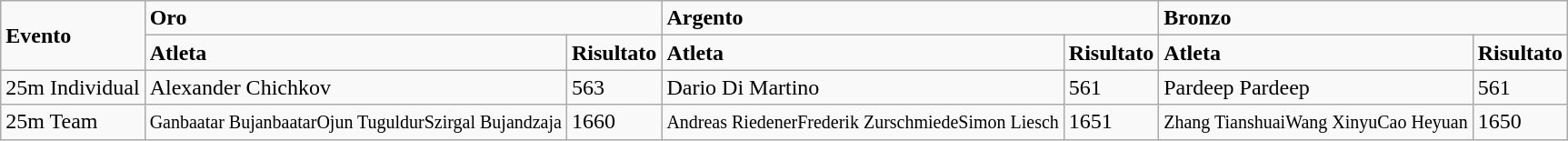<table class="wikitable">
<tr>
<td rowspan="2"><strong>Evento</strong></td>
<td colspan="2"><strong>Oro</strong></td>
<td colspan="2"><strong>Argento</strong></td>
<td colspan="2"><strong>Bronzo</strong></td>
</tr>
<tr>
<td><strong>Atleta</strong></td>
<td><strong>Risultato</strong></td>
<td><strong>Atleta</strong></td>
<td><strong>Risultato</strong></td>
<td><strong>Atleta</strong></td>
<td><strong>Risultato</strong></td>
</tr>
<tr>
<td>25m Individual</td>
<td> Alexander Chichkov</td>
<td>563</td>
<td> Dario Di Martino</td>
<td>561</td>
<td> Pardeep Pardeep</td>
<td>561</td>
</tr>
<tr>
<td>25m Team</td>
<td><small>Ganbaatar Bujanbaatar</small><small>Ojun Tuguldur</small><small>Szirgal Bujandzaja</small></td>
<td>1660</td>
<td><small>Andreas Riedener</small><small>Frederik Zurschmiede</small><small>Simon Liesch</small></td>
<td>1651</td>
<td><small>Zhang Tianshuai</small><small>Wang Xinyu</small><small>Cao Heyuan</small></td>
<td>1650</td>
</tr>
</table>
